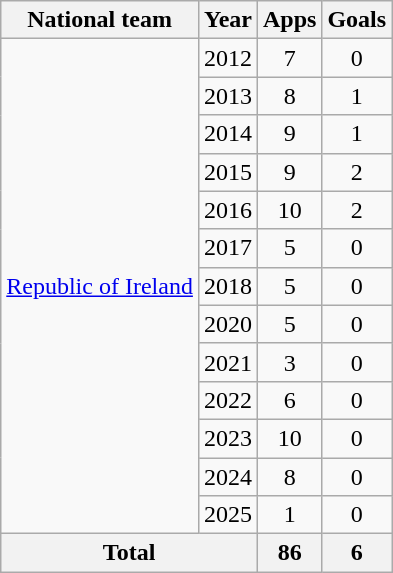<table class="sortable wikitable" style="text-align:center">
<tr>
<th scope="col">National team</th>
<th scope="col">Year</th>
<th !scope="col">Apps</th>
<th !scope="col">Goals</th>
</tr>
<tr>
<td rowspan="13"><a href='#'>Republic of Ireland</a></td>
<td scope="row">2012</td>
<td>7</td>
<td>0</td>
</tr>
<tr>
<td scope="row">2013</td>
<td>8</td>
<td>1</td>
</tr>
<tr>
<td scope="row">2014</td>
<td>9</td>
<td>1</td>
</tr>
<tr>
<td scope="row">2015</td>
<td>9</td>
<td>2</td>
</tr>
<tr>
<td scope="row">2016</td>
<td>10</td>
<td>2</td>
</tr>
<tr>
<td scope="row">2017</td>
<td>5</td>
<td>0</td>
</tr>
<tr>
<td scope="row">2018</td>
<td>5</td>
<td>0</td>
</tr>
<tr>
<td scope="row">2020</td>
<td>5</td>
<td>0</td>
</tr>
<tr>
<td scope="row">2021</td>
<td>3</td>
<td>0</td>
</tr>
<tr>
<td scope="row">2022</td>
<td>6</td>
<td>0</td>
</tr>
<tr>
<td scope="row">2023</td>
<td>10</td>
<td>0</td>
</tr>
<tr>
<td>2024</td>
<td>8</td>
<td>0</td>
</tr>
<tr>
<td>2025</td>
<td>1</td>
<td>0</td>
</tr>
<tr>
<th colspan="2">Total</th>
<th>86</th>
<th>6</th>
</tr>
</table>
